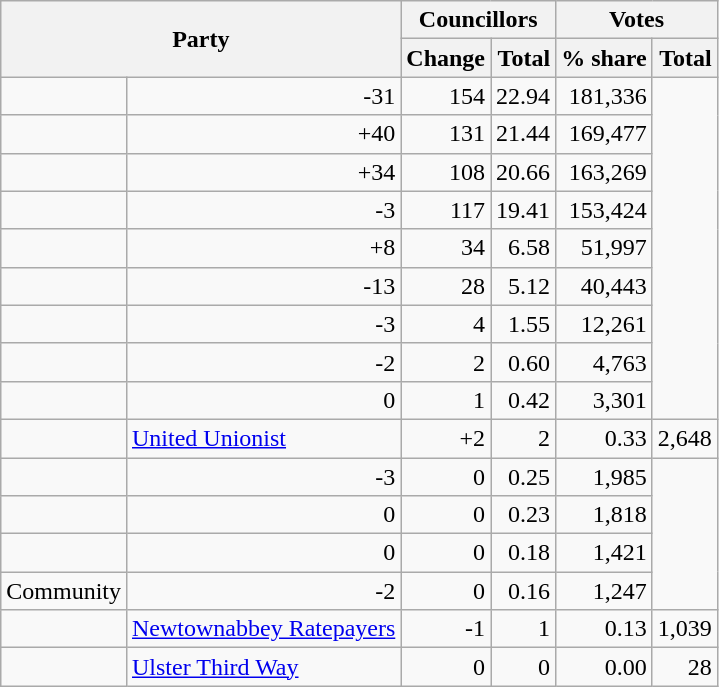<table class="wikitable">
<tr>
<th colspan="2" rowspan="2">Party</th>
<th colspan="2">Councillors</th>
<th colspan="2">Votes</th>
</tr>
<tr>
<th style="text-align: right;" valign="top">Change</th>
<th style="text-align: right;" valign="top">Total</th>
<th style="text-align: right;" valign="top">% share</th>
<th style="text-align: right;" valign="top">Total</th>
</tr>
<tr>
<td></td>
<td align="right">-31</td>
<td align="right">154</td>
<td align="right">22.94</td>
<td align="right">181,336</td>
</tr>
<tr>
<td></td>
<td align="right">+40</td>
<td align="right">131</td>
<td align="right">21.44</td>
<td align="right">169,477</td>
</tr>
<tr>
<td></td>
<td align="right">+34</td>
<td align="right">108</td>
<td align="right">20.66</td>
<td align="right">163,269</td>
</tr>
<tr>
<td></td>
<td align="right">-3</td>
<td align="right">117</td>
<td align="right">19.41</td>
<td align="right">153,424</td>
</tr>
<tr>
<td></td>
<td align="right">+8</td>
<td align="right">34</td>
<td align="right">6.58</td>
<td align="right">51,997</td>
</tr>
<tr>
<td></td>
<td align="right">-13</td>
<td align="right">28</td>
<td align="right">5.12</td>
<td align="right">40,443</td>
</tr>
<tr>
<td></td>
<td align="right">-3</td>
<td align="right">4</td>
<td align="right">1.55</td>
<td align="right">12,261</td>
</tr>
<tr>
<td></td>
<td align="right">-2</td>
<td align="right">2</td>
<td align="right">0.60</td>
<td align="right">4,763</td>
</tr>
<tr>
<td></td>
<td align="right">0</td>
<td align="right">1</td>
<td align="right">0.42</td>
<td align="right">3,301</td>
</tr>
<tr>
<td></td>
<td><a href='#'>United Unionist</a></td>
<td align="right">+2</td>
<td align="right">2</td>
<td align="right">0.33</td>
<td align="right">2,648</td>
</tr>
<tr>
<td></td>
<td align="right">-3</td>
<td align="right">0</td>
<td align="right">0.25</td>
<td align="right">1,985</td>
</tr>
<tr>
<td></td>
<td align="right">0</td>
<td align="right">0</td>
<td align="right">0.23</td>
<td align="right">1,818</td>
</tr>
<tr>
<td></td>
<td align="right">0</td>
<td align="right">0</td>
<td align="right">0.18</td>
<td align="right">1,421</td>
</tr>
<tr>
<td> Community</td>
<td align="right">-2</td>
<td align="right">0</td>
<td align="right">0.16</td>
<td align="right">1,247</td>
</tr>
<tr>
<td></td>
<td><a href='#'>Newtownabbey Ratepayers</a></td>
<td align="right">-1</td>
<td align="right">1</td>
<td align="right">0.13</td>
<td align="right">1,039</td>
</tr>
<tr>
<td></td>
<td><a href='#'>Ulster Third Way</a></td>
<td align="right">0</td>
<td align="right">0</td>
<td align="right">0.00</td>
<td align="right">28</td>
</tr>
</table>
